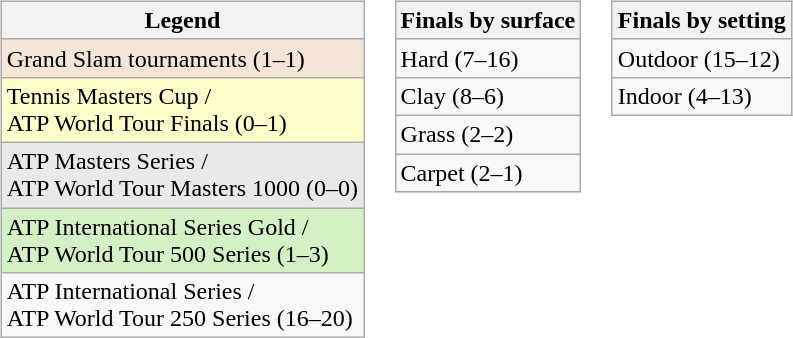<table>
<tr valign="top">
<td><br><table class="wikitable">
<tr>
<th>Legend</th>
</tr>
<tr style="background:#f3e6d7;">
<td>Grand Slam tournaments (1–1)</td>
</tr>
<tr style="background:#ffffcc;">
<td>Tennis Masters Cup / <br>ATP World Tour Finals (0–1)</td>
</tr>
<tr style="background:#e9e9e9;">
<td>ATP Masters Series / <br>ATP World Tour Masters 1000 (0–0)</td>
</tr>
<tr style="background:#d4f1c5;">
<td>ATP International Series Gold / <br>ATP World Tour 500 Series (1–3)</td>
</tr>
<tr>
<td>ATP International Series / <br>ATP World Tour 250 Series (16–20)</td>
</tr>
</table>
</td>
<td><br><table class="wikitable">
<tr>
<th>Finals by surface</th>
</tr>
<tr>
<td>Hard (7–16)</td>
</tr>
<tr>
<td>Clay (8–6)</td>
</tr>
<tr>
<td>Grass (2–2)</td>
</tr>
<tr>
<td>Carpet (2–1)</td>
</tr>
</table>
</td>
<td><br><table class="wikitable">
<tr>
<th>Finals by setting</th>
</tr>
<tr>
<td>Outdoor (15–12)</td>
</tr>
<tr>
<td>Indoor (4–13)</td>
</tr>
</table>
</td>
</tr>
</table>
